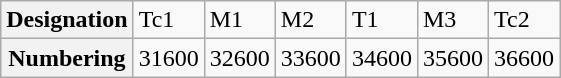<table class="wikitable">
<tr>
<th>Designation</th>
<td>Tc1</td>
<td>M1</td>
<td>M2</td>
<td>T1</td>
<td>M3</td>
<td>Tc2</td>
</tr>
<tr>
<th>Numbering</th>
<td>31600</td>
<td>32600</td>
<td>33600</td>
<td>34600</td>
<td>35600</td>
<td>36600</td>
</tr>
</table>
